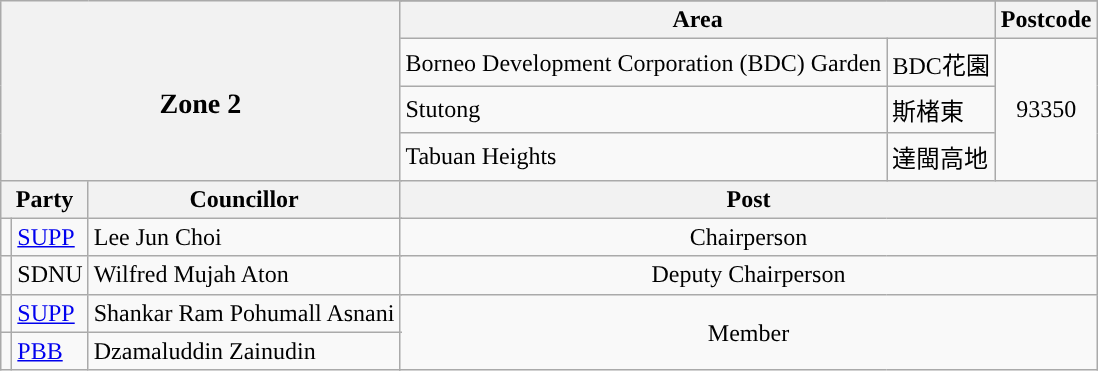<table class="wikitable">
<tr>
<th width="220" colspan="4" rowspan="5"><br><h3>Zone 2</h3></th>
</tr>
<tr>
<th ! align=center width="380" colspan="2">Area</th>
<th align=center><strong>Postcode</strong></th>
</tr>
<tr>
<td>Borneo Development Corporation (BDC) Garden</td>
<td>BDC花園</td>
<td align=center rowspan="3">93350</td>
</tr>
<tr>
<td>Stutong</td>
<td>斯楮東</td>
</tr>
<tr>
<td>Tabuan Heights</td>
<td>達閩高地</td>
</tr>
<tr>
<th colspan="2">Party</th>
<th width="200" colspan="2">Councillor</th>
<th colspan="3">Post</th>
</tr>
<tr>
<td></td>
<td><a href='#'>SUPP</a></td>
<td colspan="2">Lee Jun Choi</td>
<td align=center colspan="3">Chairperson</td>
</tr>
<tr>
<td></td>
<td>SDNU</td>
<td colspan="2">Wilfred Mujah Aton</td>
<td align=center colspan="3">Deputy Chairperson</td>
</tr>
<tr>
<td></td>
<td><a href='#'>SUPP</a></td>
<td colspan="2">Shankar Ram Pohumall Asnani</td>
<td align=center colspan="3" rowspan="2">Member</td>
</tr>
<tr>
<td></td>
<td><a href='#'>PBB</a></td>
<td colspan="2">Dzamaluddin Zainudin</td>
</tr>
</table>
